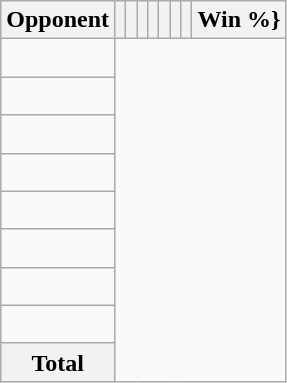<table class="wikitable sortable collapsible collapsed" style="text-align: center;">
<tr>
<th>Opponent</th>
<th></th>
<th></th>
<th></th>
<th></th>
<th></th>
<th></th>
<th></th>
<th>Win %}</th>
</tr>
<tr>
<td align="left"><br></td>
</tr>
<tr>
<td align="left"><br></td>
</tr>
<tr>
<td align="left"><br></td>
</tr>
<tr>
<td align="left"><br></td>
</tr>
<tr>
<td align="left"><br></td>
</tr>
<tr>
<td align="left"><br></td>
</tr>
<tr>
<td align="left"><br></td>
</tr>
<tr>
<td align="left"><br></td>
</tr>
<tr class="sortbottom">
<th>Total<br></th>
</tr>
</table>
